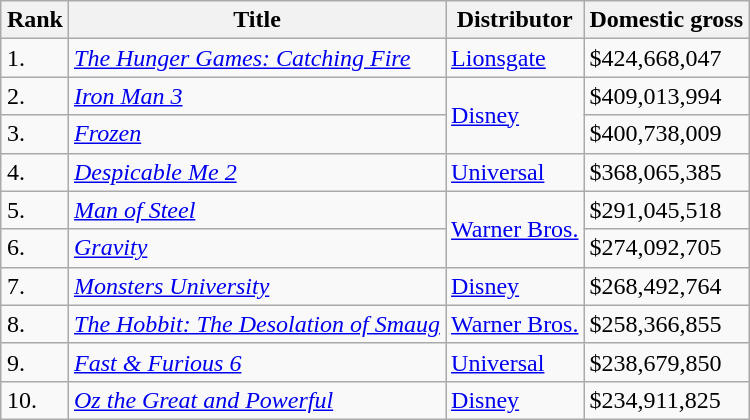<table class="wikitable sortable" style="margin:auto; margin:auto;">
<tr>
<th>Rank</th>
<th>Title</th>
<th>Distributor</th>
<th>Domestic gross</th>
</tr>
<tr>
<td>1.</td>
<td><em><a href='#'>The Hunger Games: Catching Fire</a></em></td>
<td><a href='#'>Lionsgate</a></td>
<td>$424,668,047</td>
</tr>
<tr>
<td>2.</td>
<td><em><a href='#'>Iron Man 3</a></em></td>
<td rowspan=2><a href='#'>Disney</a></td>
<td>$409,013,994</td>
</tr>
<tr>
<td>3.</td>
<td><em><a href='#'>Frozen</a></em></td>
<td>$400,738,009</td>
</tr>
<tr>
<td>4.</td>
<td><em><a href='#'>Despicable Me 2</a></em></td>
<td><a href='#'>Universal</a></td>
<td>$368,065,385</td>
</tr>
<tr>
<td>5.</td>
<td><em><a href='#'>Man of Steel</a></em></td>
<td rowspan=2><a href='#'>Warner Bros.</a></td>
<td>$291,045,518</td>
</tr>
<tr>
<td>6.</td>
<td><em><a href='#'>Gravity</a></em></td>
<td>$274,092,705</td>
</tr>
<tr>
<td>7.</td>
<td><em><a href='#'>Monsters University</a></em></td>
<td><a href='#'>Disney</a></td>
<td>$268,492,764</td>
</tr>
<tr>
<td>8.</td>
<td><em><a href='#'>The Hobbit: The Desolation of Smaug</a></em></td>
<td><a href='#'>Warner Bros.</a></td>
<td>$258,366,855</td>
</tr>
<tr>
<td>9.</td>
<td><em><a href='#'>Fast & Furious 6</a></em></td>
<td><a href='#'>Universal</a></td>
<td>$238,679,850</td>
</tr>
<tr>
<td>10.</td>
<td><em><a href='#'>Oz the Great and Powerful</a></em></td>
<td><a href='#'>Disney</a></td>
<td>$234,911,825</td>
</tr>
</table>
